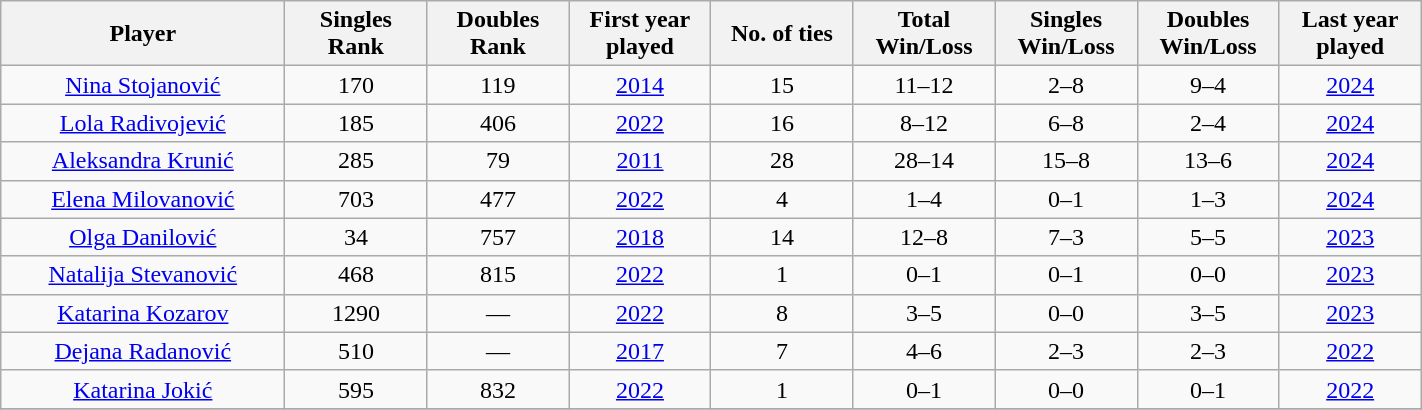<table width=75% class="wikitable">
<tr>
<th width=20%>Player</th>
<th width=10%>Singles Rank</th>
<th width=10%>Doubles Rank</th>
<th width=10%>First year played</th>
<th width=10%>No. of ties</th>
<th width=10%>Total Win/Loss</th>
<th width=10%>Singles Win/Loss</th>
<th width=10%>Doubles Win/Loss</th>
<th width=10%>Last year played</th>
</tr>
<tr>
<td align="center"><a href='#'>Nina Stojanović</a></td>
<td align="center">170</td>
<td align="center">119</td>
<td align="center"><a href='#'>2014</a></td>
<td align="center">15</td>
<td align="center">11–12</td>
<td align="center">2–8</td>
<td align="center">9–4</td>
<td align="center"><a href='#'>2024</a></td>
</tr>
<tr>
<td align="center"><a href='#'>Lola Radivojević</a></td>
<td align="center">185</td>
<td align="center">406</td>
<td align="center"><a href='#'>2022</a></td>
<td align="center">16</td>
<td align="center">8–12</td>
<td align="center">6–8</td>
<td align="center">2–4</td>
<td align="center"><a href='#'>2024</a></td>
</tr>
<tr>
<td align="center"><a href='#'>Aleksandra Krunić</a></td>
<td align="center">285</td>
<td align="center">79</td>
<td align="center"><a href='#'>2011</a></td>
<td align="center">28</td>
<td align="center">28–14</td>
<td align="center">15–8</td>
<td align="center">13–6</td>
<td align="center"><a href='#'>2024</a></td>
</tr>
<tr>
<td align="center"><a href='#'>Elena Milovanović</a></td>
<td align="center">703</td>
<td align="center">477</td>
<td align="center"><a href='#'>2022</a></td>
<td align="center">4</td>
<td align="center">1–4</td>
<td align="center">0–1</td>
<td align="center">1–3</td>
<td align="center"><a href='#'>2024</a></td>
</tr>
<tr>
<td align="center"><a href='#'>Olga Danilović</a></td>
<td align="center">34</td>
<td align="center">757</td>
<td align="center"><a href='#'>2018</a></td>
<td align="center">14</td>
<td align="center">12–8</td>
<td align="center">7–3</td>
<td align="center">5–5</td>
<td align="center"><a href='#'>2023</a></td>
</tr>
<tr>
<td align="center"><a href='#'>Natalija Stevanović</a></td>
<td align="center">468</td>
<td align="center">815</td>
<td align="center"><a href='#'>2022</a></td>
<td align="center">1</td>
<td align="center">0–1</td>
<td align="center">0–1</td>
<td align="center">0–0</td>
<td align="center"><a href='#'>2023</a></td>
</tr>
<tr>
<td align="center"><a href='#'>Katarina Kozarov</a></td>
<td align="center">1290</td>
<td align="center">—</td>
<td align="center"><a href='#'>2022</a></td>
<td align="center">8</td>
<td align="center">3–5</td>
<td align="center">0–0</td>
<td align="center">3–5</td>
<td align="center"><a href='#'>2023</a></td>
</tr>
<tr>
<td align="center"><a href='#'>Dejana Radanović</a></td>
<td align="center">510</td>
<td align="center">—</td>
<td align="center"><a href='#'>2017</a></td>
<td align="center">7</td>
<td align="center">4–6</td>
<td align="center">2–3</td>
<td align="center">2–3</td>
<td align="center"><a href='#'>2022</a></td>
</tr>
<tr>
<td align="center"><a href='#'>Katarina Jokić</a></td>
<td align="center">595</td>
<td align="center">832</td>
<td align="center"><a href='#'>2022</a></td>
<td align="center">1</td>
<td align="center">0–1</td>
<td align="center">0–0</td>
<td align="center">0–1</td>
<td align="center"><a href='#'>2022</a></td>
</tr>
<tr>
</tr>
</table>
